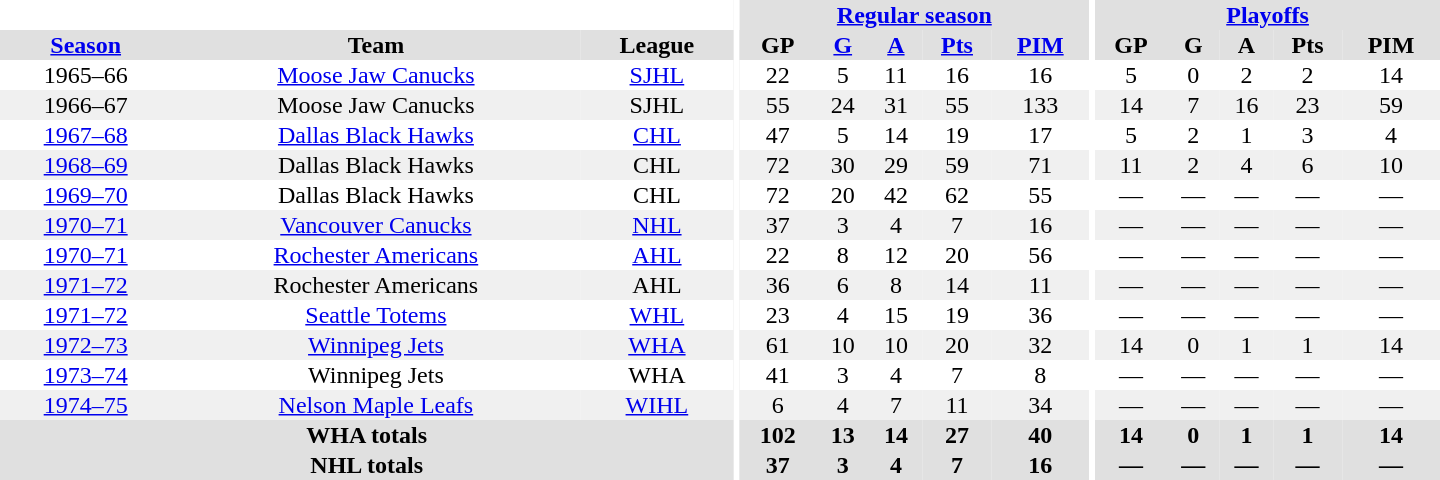<table border="0" cellpadding="1" cellspacing="0" style="text-align:center; width:60em">
<tr bgcolor="#e0e0e0">
<th colspan="3" bgcolor="#ffffff"></th>
<th rowspan="100" bgcolor="#ffffff"></th>
<th colspan="5"><a href='#'>Regular season</a></th>
<th rowspan="100" bgcolor="#ffffff"></th>
<th colspan="5"><a href='#'>Playoffs</a></th>
</tr>
<tr bgcolor="#e0e0e0">
<th><a href='#'>Season</a></th>
<th>Team</th>
<th>League</th>
<th>GP</th>
<th><a href='#'>G</a></th>
<th><a href='#'>A</a></th>
<th><a href='#'>Pts</a></th>
<th><a href='#'>PIM</a></th>
<th>GP</th>
<th>G</th>
<th>A</th>
<th>Pts</th>
<th>PIM</th>
</tr>
<tr>
<td>1965–66</td>
<td><a href='#'>Moose Jaw Canucks</a></td>
<td><a href='#'>SJHL</a></td>
<td>22</td>
<td>5</td>
<td>11</td>
<td>16</td>
<td>16</td>
<td>5</td>
<td>0</td>
<td>2</td>
<td>2</td>
<td>14</td>
</tr>
<tr bgcolor="#f0f0f0">
<td>1966–67</td>
<td>Moose Jaw Canucks</td>
<td>SJHL</td>
<td>55</td>
<td>24</td>
<td>31</td>
<td>55</td>
<td>133</td>
<td>14</td>
<td>7</td>
<td>16</td>
<td>23</td>
<td>59</td>
</tr>
<tr>
<td><a href='#'>1967–68</a></td>
<td><a href='#'>Dallas Black Hawks</a></td>
<td><a href='#'>CHL</a></td>
<td>47</td>
<td>5</td>
<td>14</td>
<td>19</td>
<td>17</td>
<td>5</td>
<td>2</td>
<td>1</td>
<td>3</td>
<td>4</td>
</tr>
<tr bgcolor="#f0f0f0">
<td><a href='#'>1968–69</a></td>
<td>Dallas Black Hawks</td>
<td>CHL</td>
<td>72</td>
<td>30</td>
<td>29</td>
<td>59</td>
<td>71</td>
<td>11</td>
<td>2</td>
<td>4</td>
<td>6</td>
<td>10</td>
</tr>
<tr>
<td><a href='#'>1969–70</a></td>
<td>Dallas Black Hawks</td>
<td>CHL</td>
<td>72</td>
<td>20</td>
<td>42</td>
<td>62</td>
<td>55</td>
<td>—</td>
<td>—</td>
<td>—</td>
<td>—</td>
<td>—</td>
</tr>
<tr bgcolor="#f0f0f0">
<td><a href='#'>1970–71</a></td>
<td><a href='#'>Vancouver Canucks</a></td>
<td><a href='#'>NHL</a></td>
<td>37</td>
<td>3</td>
<td>4</td>
<td>7</td>
<td>16</td>
<td>—</td>
<td>—</td>
<td>—</td>
<td>—</td>
<td>—</td>
</tr>
<tr>
<td><a href='#'>1970–71</a></td>
<td><a href='#'>Rochester Americans</a></td>
<td><a href='#'>AHL</a></td>
<td>22</td>
<td>8</td>
<td>12</td>
<td>20</td>
<td>56</td>
<td>—</td>
<td>—</td>
<td>—</td>
<td>—</td>
<td>—</td>
</tr>
<tr bgcolor="#f0f0f0">
<td><a href='#'>1971–72</a></td>
<td>Rochester Americans</td>
<td>AHL</td>
<td>36</td>
<td>6</td>
<td>8</td>
<td>14</td>
<td>11</td>
<td>—</td>
<td>—</td>
<td>—</td>
<td>—</td>
<td>—</td>
</tr>
<tr>
<td><a href='#'>1971–72</a></td>
<td><a href='#'>Seattle Totems</a></td>
<td><a href='#'>WHL</a></td>
<td>23</td>
<td>4</td>
<td>15</td>
<td>19</td>
<td>36</td>
<td>—</td>
<td>—</td>
<td>—</td>
<td>—</td>
<td>—</td>
</tr>
<tr bgcolor="#f0f0f0">
<td><a href='#'>1972–73</a></td>
<td><a href='#'>Winnipeg Jets</a></td>
<td><a href='#'>WHA</a></td>
<td>61</td>
<td>10</td>
<td>10</td>
<td>20</td>
<td>32</td>
<td>14</td>
<td>0</td>
<td>1</td>
<td>1</td>
<td>14</td>
</tr>
<tr>
<td><a href='#'>1973–74</a></td>
<td>Winnipeg Jets</td>
<td>WHA</td>
<td>41</td>
<td>3</td>
<td>4</td>
<td>7</td>
<td>8</td>
<td>—</td>
<td>—</td>
<td>—</td>
<td>—</td>
<td>—</td>
</tr>
<tr bgcolor="#f0f0f0">
<td><a href='#'>1974–75</a></td>
<td><a href='#'>Nelson Maple Leafs</a></td>
<td><a href='#'>WIHL</a></td>
<td>6</td>
<td>4</td>
<td>7</td>
<td>11</td>
<td>34</td>
<td>—</td>
<td>—</td>
<td>—</td>
<td>—</td>
<td>—</td>
</tr>
<tr bgcolor="#e0e0e0">
<th colspan="3">WHA totals</th>
<th>102</th>
<th>13</th>
<th>14</th>
<th>27</th>
<th>40</th>
<th>14</th>
<th>0</th>
<th>1</th>
<th>1</th>
<th>14</th>
</tr>
<tr bgcolor="#e0e0e0">
<th colspan="3">NHL totals</th>
<th>37</th>
<th>3</th>
<th>4</th>
<th>7</th>
<th>16</th>
<th>—</th>
<th>—</th>
<th>—</th>
<th>—</th>
<th>—</th>
</tr>
</table>
